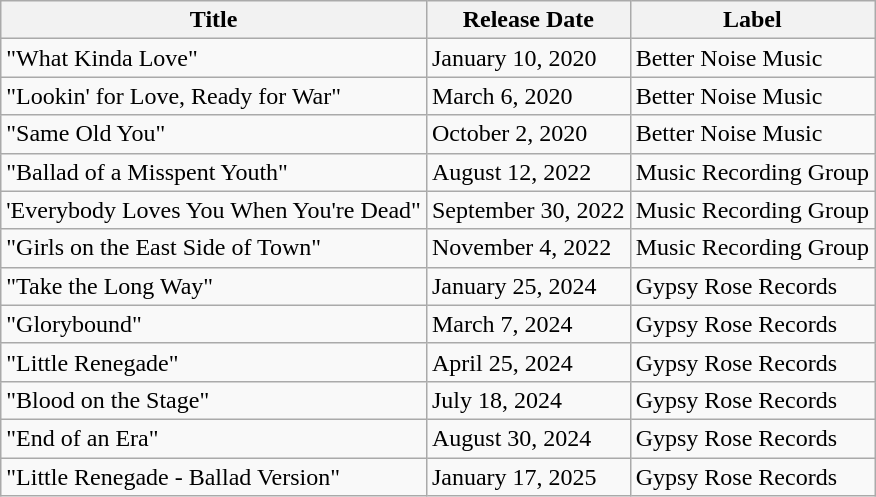<table class="wikitable">
<tr>
<th>Title</th>
<th>Release Date</th>
<th>Label</th>
</tr>
<tr>
<td>"What Kinda Love"</td>
<td>January 10, 2020</td>
<td>Better Noise Music</td>
</tr>
<tr>
<td>"Lookin' for Love, Ready for War"</td>
<td>March 6, 2020</td>
<td>Better Noise Music</td>
</tr>
<tr>
<td>"Same Old You"</td>
<td>October 2, 2020</td>
<td>Better Noise Music</td>
</tr>
<tr>
<td>"Ballad of a Misspent Youth"</td>
<td>August 12, 2022</td>
<td>Music Recording Group</td>
</tr>
<tr>
<td>'Everybody Loves You When You're Dead"</td>
<td>September 30, 2022</td>
<td>Music Recording Group</td>
</tr>
<tr>
<td>"Girls on the East Side of Town"</td>
<td>November 4, 2022</td>
<td>Music Recording Group</td>
</tr>
<tr>
<td>"Take the Long Way"</td>
<td>January 25, 2024</td>
<td>Gypsy Rose Records</td>
</tr>
<tr>
<td>"Glorybound"</td>
<td>March 7, 2024</td>
<td>Gypsy Rose Records</td>
</tr>
<tr>
<td>"Little Renegade"</td>
<td>April 25, 2024</td>
<td>Gypsy Rose Records</td>
</tr>
<tr>
<td>"Blood on the Stage"</td>
<td>July 18, 2024</td>
<td>Gypsy Rose Records</td>
</tr>
<tr>
<td>"End of an Era"</td>
<td>August 30, 2024</td>
<td>Gypsy Rose Records</td>
</tr>
<tr>
<td>"Little Renegade - Ballad Version"</td>
<td>January 17, 2025</td>
<td>Gypsy Rose Records</td>
</tr>
</table>
